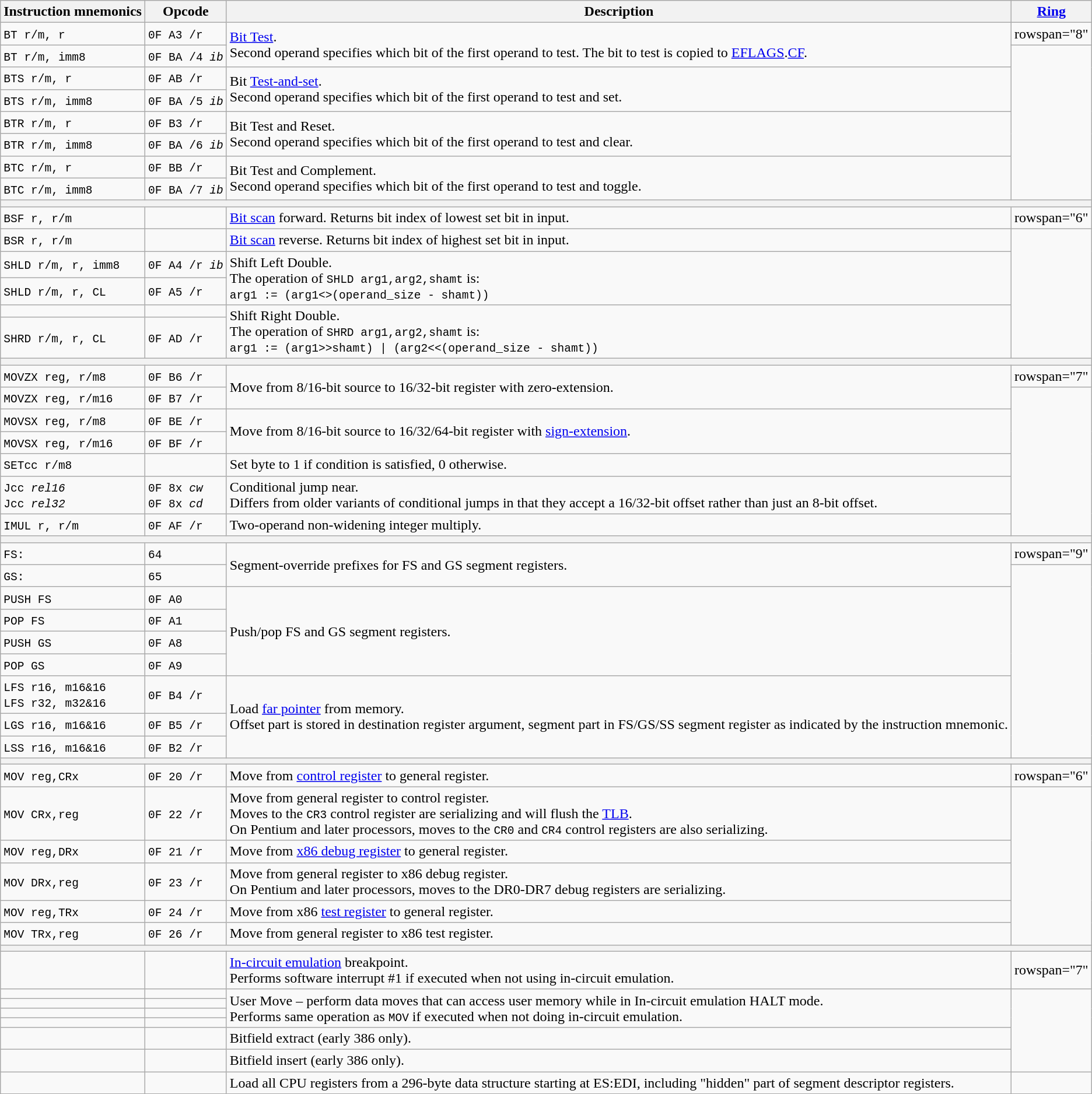<table class="wikitable sortable sticky-header">
<tr>
<th>Instruction mnemonics</th>
<th>Opcode</th>
<th>Description</th>
<th><a href='#'>Ring</a></th>
</tr>
<tr>
<td><code>BT r/m, r</code></td>
<td><code>0F A3 /r</code></td>
<td rowspan="2"><a href='#'>Bit Test</a>.<br>Second operand specifies which bit of the first operand to test. The bit to test is copied to <a href='#'>EFLAGS</a>.<a href='#'>CF</a>.</td>
<td>rowspan="8" </td>
</tr>
<tr>
<td><code>BT r/m, imm8</code></td>
<td><code>0F BA /4 <em>ib</em></code></td>
</tr>
<tr>
<td><code>BTS r/m, r</code></td>
<td><code>0F AB /r</code></td>
<td rowspan="2">Bit <a href='#'>Test-and-set</a>.<br>Second operand specifies which bit of the first operand to test and set.</td>
</tr>
<tr>
<td><code>BTS r/m, imm8</code></td>
<td><code>0F BA /5 <em>ib</em></code></td>
</tr>
<tr>
<td><code>BTR r/m, r</code></td>
<td><code>0F B3 /r</code></td>
<td rowspan="2">Bit Test and Reset.<br>Second operand specifies which bit of the first operand to test and clear.</td>
</tr>
<tr>
<td><code>BTR r/m, imm8</code></td>
<td><code>0F BA /6 <em>ib</em></code></td>
</tr>
<tr>
<td><code>BTC r/m, r</code></td>
<td><code>0F BB /r</code></td>
<td rowspan="2">Bit Test and Complement.<br>Second operand specifies which bit of the first operand to test and toggle.</td>
</tr>
<tr>
<td><code>BTC r/m, imm8</code></td>
<td><code>0F BA /7 <em>ib</em></code></td>
</tr>
<tr>
<th colspan="4"></th>
</tr>
<tr>
<td><code>BSF r, r/m</code></td>
<td></td>
<td><a href='#'>Bit scan</a> forward. Returns bit index of lowest set bit in input.</td>
<td>rowspan="6" </td>
</tr>
<tr>
<td><code>BSR r, r/m</code></td>
<td></td>
<td><a href='#'>Bit scan</a> reverse. Returns bit index of highest set bit in input.</td>
</tr>
<tr>
<td><code>SHLD r/m, r, imm8</code></td>
<td><code>0F A4 /r <em>ib</em></code></td>
<td rowspan="2">Shift Left Double.<br>The operation of <code>SHLD arg1,arg2,shamt</code> is:<br><code>arg1 := (arg1<<shamt) | (arg2>>(operand_size - shamt))</code></td>
</tr>
<tr>
<td><code>SHLD r/m, r, CL</code></td>
<td><code>0F A5 /r</code></td>
</tr>
<tr>
<td></td>
<td></td>
<td rowspan="2">Shift Right Double.<br>The operation of <code>SHRD arg1,arg2,shamt</code> is:<br><code>arg1 := (arg1>>shamt) | (arg2<<(operand_size - shamt))</code></td>
</tr>
<tr>
<td><code>SHRD r/m, r, CL</code></td>
<td><code>0F AD /r</code></td>
</tr>
<tr>
<th colspan="4"></th>
</tr>
<tr>
<td><code>MOVZX reg, r/m8</code></td>
<td><code>0F B6 /r</code></td>
<td rowspan="2">Move from 8/16-bit source to 16/32-bit register with zero-extension.</td>
<td>rowspan="7" </td>
</tr>
<tr>
<td><code>MOVZX reg, r/m16</code></td>
<td><code>0F B7 /r</code></td>
</tr>
<tr>
<td><code>MOVSX reg, r/m8</code></td>
<td><code>0F BE /r</code></td>
<td rowspan="2">Move from 8/16-bit source to 16/32/64-bit register with <a href='#'>sign-extension</a>.</td>
</tr>
<tr>
<td><code>MOVSX reg, r/m16</code></td>
<td><code>0F BF /r</code></td>
</tr>
<tr>
<td><code>SETcc r/m8</code></td>
<td></td>
<td>Set byte to 1 if condition is satisfied, 0 otherwise.</td>
</tr>
<tr>
<td><code>Jcc <em>rel16</em></code><br><code>Jcc <em>rel32</em></code></td>
<td><code>0F 8x <em>cw</em></code><br><code>0F 8x <em>cd</em></code></td>
<td>Conditional jump near.<br>Differs from older variants of conditional jumps in that they accept a 16/32-bit offset rather than just an 8-bit offset.</td>
</tr>
<tr>
<td><code>IMUL r, r/m</code></td>
<td><code>0F AF /r</code></td>
<td>Two-operand non-widening integer multiply.</td>
</tr>
<tr>
<th colspan="4"></th>
</tr>
<tr>
<td><code>FS:</code></td>
<td><code>64</code></td>
<td rowspan="2">Segment-override prefixes for FS and GS segment registers.</td>
<td>rowspan="9" </td>
</tr>
<tr>
<td><code>GS:</code></td>
<td><code>65</code></td>
</tr>
<tr>
<td><code>PUSH FS</code></td>
<td><code>0F A0</code></td>
<td rowspan="4">Push/pop FS and GS segment registers.</td>
</tr>
<tr>
<td><code>POP FS</code></td>
<td><code>0F A1</code></td>
</tr>
<tr>
<td><code>PUSH GS</code></td>
<td><code>0F A8</code></td>
</tr>
<tr>
<td><code>POP GS</code></td>
<td><code>0F A9</code></td>
</tr>
<tr>
<td><code>LFS r16, m16&16</code><br><code>LFS r32, m32&16</code></td>
<td><code>0F B4 /r</code></td>
<td rowspan="3">Load <a href='#'>far pointer</a> from memory.<br>Offset part is stored in destination register argument, segment part in FS/GS/SS segment register as indicated by the instruction mnemonic.</td>
</tr>
<tr>
<td><code>LGS r16, m16&16</code><br></td>
<td><code>0F B5 /r</code></td>
</tr>
<tr>
<td><code>LSS r16, m16&16</code><br></td>
<td><code>0F B2 /r</code></td>
</tr>
<tr>
<th colspan="4"></th>
</tr>
<tr>
<td><code>MOV reg,CRx</code></td>
<td><code>0F 20 /r</code></td>
<td>Move from <a href='#'>control register</a> to general register.</td>
<td>rowspan="6" </td>
</tr>
<tr>
<td><code>MOV CRx,reg</code></td>
<td><code>0F 22 /r</code></td>
<td>Move from general register to control register.<br>Moves to the <code>CR3</code> control register are serializing and will flush the <a href='#'>TLB</a>.<br>On Pentium and later processors, moves to the <code>CR0</code> and <code>CR4</code> control registers are also serializing.</td>
</tr>
<tr>
<td><code>MOV reg,DRx</code></td>
<td><code>0F 21 /r</code></td>
<td>Move from <a href='#'>x86 debug register</a> to general register.</td>
</tr>
<tr>
<td><code>MOV DRx,reg</code></td>
<td><code>0F 23 /r</code></td>
<td>Move from general register to x86 debug register.<br>On Pentium and later processors, moves to the DR0-DR7 debug registers are serializing.</td>
</tr>
<tr>
<td><code>MOV reg,TRx</code></td>
<td><code>0F 24 /r</code></td>
<td>Move from x86 <a href='#'>test register</a> to general register.</td>
</tr>
<tr>
<td><code>MOV TRx,reg</code></td>
<td><code>0F 26 /r</code></td>
<td>Move from general register to x86 test register.</td>
</tr>
<tr>
<th colspan="4"></th>
</tr>
<tr>
<td></td>
<td></td>
<td><a href='#'>In-circuit emulation</a> breakpoint.<br>Performs software interrupt #1 if executed when not using in-circuit emulation.</td>
<td>rowspan="7" </td>
</tr>
<tr>
<td></td>
<td></td>
<td rowspan="4">User Move – perform data moves that can access user memory while in In-circuit emulation HALT mode.<br>Performs same operation as <code>MOV</code> if executed when not doing in-circuit emulation.</td>
</tr>
<tr>
<td></td>
<td></td>
</tr>
<tr>
<td></td>
<td></td>
</tr>
<tr>
<td></td>
<td></td>
</tr>
<tr>
<td></td>
<td></td>
<td>Bitfield extract (early 386 only).</td>
</tr>
<tr>
<td></td>
<td></td>
<td>Bitfield insert (early 386 only).</td>
</tr>
<tr>
<td></td>
<td></td>
<td>Load all CPU registers from a 296-byte data structure starting at ES:EDI, including "hidden" part of segment descriptor registers.</td>
<td></td>
</tr>
</table>
